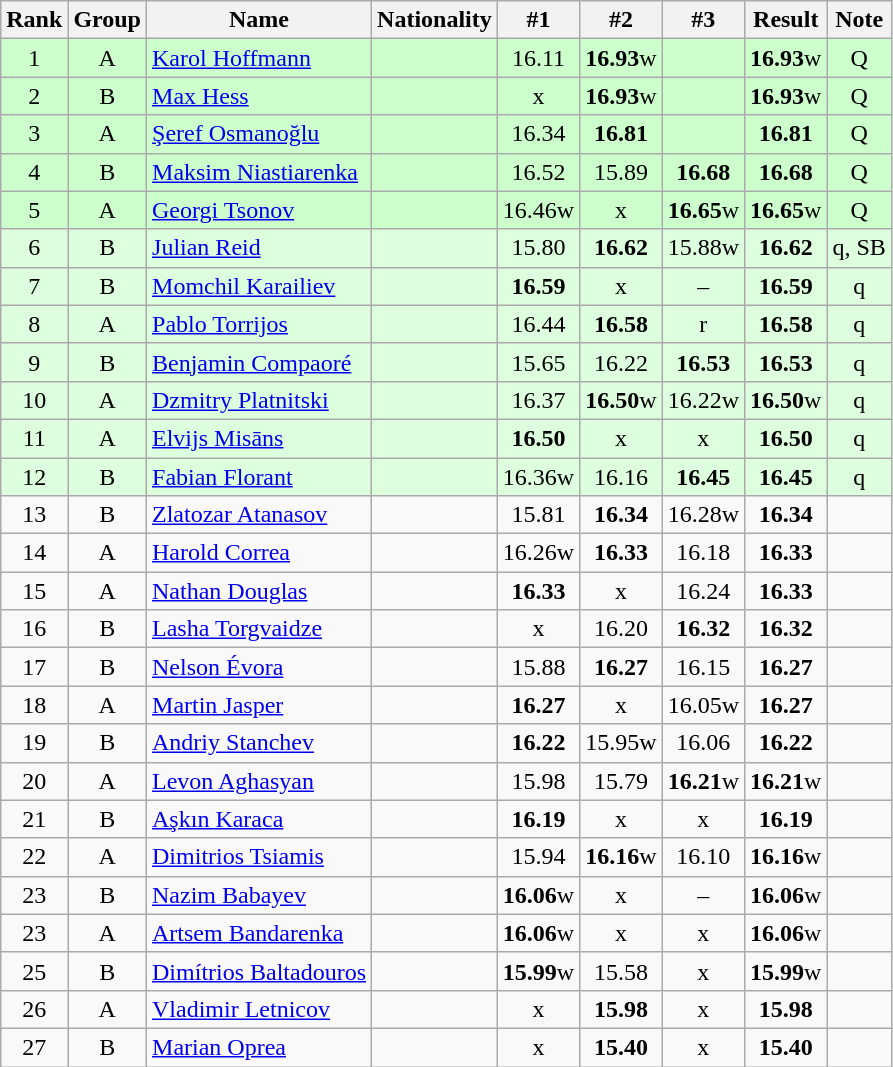<table class="wikitable sortable" style="text-align:center">
<tr>
<th>Rank</th>
<th>Group</th>
<th>Name</th>
<th>Nationality</th>
<th>#1</th>
<th>#2</th>
<th>#3</th>
<th>Result</th>
<th>Note</th>
</tr>
<tr bgcolor=ccffcc>
<td>1</td>
<td>A</td>
<td align=left><a href='#'>Karol Hoffmann</a></td>
<td align=left></td>
<td>16.11</td>
<td><strong>16.93</strong>w</td>
<td></td>
<td><strong>16.93</strong>w</td>
<td>Q</td>
</tr>
<tr bgcolor=ccffcc>
<td>2</td>
<td>B</td>
<td align=left><a href='#'>Max Hess</a></td>
<td align=left></td>
<td>x</td>
<td><strong>16.93</strong>w</td>
<td></td>
<td><strong>16.93</strong>w</td>
<td>Q</td>
</tr>
<tr bgcolor=ccffcc>
<td>3</td>
<td>A</td>
<td align=left><a href='#'>Şeref Osmanoğlu</a></td>
<td align=left></td>
<td>16.34</td>
<td><strong>16.81</strong></td>
<td></td>
<td><strong>16.81</strong></td>
<td>Q</td>
</tr>
<tr bgcolor=ccffcc>
<td>4</td>
<td>B</td>
<td align=left><a href='#'>Maksim Niastiarenka</a></td>
<td align=left></td>
<td>16.52</td>
<td>15.89</td>
<td><strong>16.68</strong></td>
<td><strong>16.68</strong></td>
<td>Q</td>
</tr>
<tr bgcolor=ccffcc>
<td>5</td>
<td>A</td>
<td align=left><a href='#'>Georgi Tsonov</a></td>
<td align=left></td>
<td>16.46w</td>
<td>x</td>
<td><strong>16.65</strong>w</td>
<td><strong>16.65</strong>w</td>
<td>Q</td>
</tr>
<tr bgcolor=ddffdd>
<td>6</td>
<td>B</td>
<td align=left><a href='#'>Julian Reid</a></td>
<td align=left></td>
<td>15.80</td>
<td><strong>16.62</strong></td>
<td>15.88w</td>
<td><strong>16.62</strong></td>
<td>q, SB</td>
</tr>
<tr bgcolor=ddffdd>
<td>7</td>
<td>B</td>
<td align=left><a href='#'>Momchil Karailiev</a></td>
<td align=left></td>
<td><strong>16.59</strong></td>
<td>x</td>
<td>–</td>
<td><strong>16.59</strong></td>
<td>q</td>
</tr>
<tr bgcolor=ddffdd>
<td>8</td>
<td>A</td>
<td align=left><a href='#'>Pablo Torrijos</a></td>
<td align=left></td>
<td>16.44</td>
<td><strong>16.58</strong></td>
<td>r</td>
<td><strong>16.58</strong></td>
<td>q</td>
</tr>
<tr bgcolor=ddffdd>
<td>9</td>
<td>B</td>
<td align=left><a href='#'>Benjamin Compaoré</a></td>
<td align=left></td>
<td>15.65</td>
<td>16.22</td>
<td><strong>16.53</strong></td>
<td><strong>16.53</strong></td>
<td>q</td>
</tr>
<tr bgcolor=ddffdd>
<td>10</td>
<td>A</td>
<td align=left><a href='#'>Dzmitry Platnitski</a></td>
<td align=left></td>
<td>16.37</td>
<td><strong>16.50</strong>w</td>
<td>16.22w</td>
<td><strong>16.50</strong>w</td>
<td>q</td>
</tr>
<tr bgcolor=ddffdd>
<td>11</td>
<td>A</td>
<td align=left><a href='#'>Elvijs Misāns</a></td>
<td align=left></td>
<td><strong>16.50</strong></td>
<td>x</td>
<td>x</td>
<td><strong>16.50</strong></td>
<td>q</td>
</tr>
<tr bgcolor=ddffdd>
<td>12</td>
<td>B</td>
<td align=left><a href='#'>Fabian Florant</a></td>
<td align=left></td>
<td>16.36w</td>
<td>16.16</td>
<td><strong>16.45</strong></td>
<td><strong>16.45</strong></td>
<td>q</td>
</tr>
<tr>
<td>13</td>
<td>B</td>
<td align=left><a href='#'>Zlatozar Atanasov</a></td>
<td align=left></td>
<td>15.81</td>
<td><strong>16.34</strong></td>
<td>16.28w</td>
<td><strong>16.34</strong></td>
<td></td>
</tr>
<tr>
<td>14</td>
<td>A</td>
<td align=left><a href='#'>Harold Correa</a></td>
<td align=left></td>
<td>16.26w</td>
<td><strong>16.33</strong></td>
<td>16.18</td>
<td><strong>16.33</strong></td>
<td></td>
</tr>
<tr>
<td>15</td>
<td>A</td>
<td align=left><a href='#'>Nathan Douglas</a></td>
<td align=left></td>
<td><strong>16.33</strong></td>
<td>x</td>
<td>16.24</td>
<td><strong>16.33</strong></td>
<td></td>
</tr>
<tr>
<td>16</td>
<td>B</td>
<td align=left><a href='#'>Lasha Torgvaidze</a></td>
<td align=left></td>
<td>x</td>
<td>16.20</td>
<td><strong>16.32</strong></td>
<td><strong>16.32</strong></td>
<td></td>
</tr>
<tr>
<td>17</td>
<td>B</td>
<td align=left><a href='#'>Nelson Évora</a></td>
<td align=left></td>
<td>15.88</td>
<td><strong>16.27</strong></td>
<td>16.15</td>
<td><strong>16.27</strong></td>
<td></td>
</tr>
<tr>
<td>18</td>
<td>A</td>
<td align=left><a href='#'>Martin Jasper</a></td>
<td align=left></td>
<td><strong>16.27</strong></td>
<td>x</td>
<td>16.05w</td>
<td><strong>16.27</strong></td>
<td></td>
</tr>
<tr>
<td>19</td>
<td>B</td>
<td align=left><a href='#'>Andriy Stanchev</a></td>
<td align=left></td>
<td><strong>16.22</strong></td>
<td>15.95w</td>
<td>16.06</td>
<td><strong>16.22</strong></td>
<td></td>
</tr>
<tr>
<td>20</td>
<td>A</td>
<td align=left><a href='#'>Levon Aghasyan</a></td>
<td align=left></td>
<td>15.98</td>
<td>15.79</td>
<td><strong>16.21</strong>w</td>
<td><strong>16.21</strong>w</td>
<td></td>
</tr>
<tr>
<td>21</td>
<td>B</td>
<td align=left><a href='#'>Aşkın Karaca</a></td>
<td align=left></td>
<td><strong>16.19</strong></td>
<td>x</td>
<td>x</td>
<td><strong>16.19</strong></td>
<td></td>
</tr>
<tr>
<td>22</td>
<td>A</td>
<td align=left><a href='#'>Dimitrios Tsiamis</a></td>
<td align=left></td>
<td>15.94</td>
<td><strong>16.16</strong>w</td>
<td>16.10</td>
<td><strong>16.16</strong>w</td>
<td></td>
</tr>
<tr>
<td>23</td>
<td>B</td>
<td align=left><a href='#'>Nazim Babayev</a></td>
<td align=left></td>
<td><strong>16.06</strong>w</td>
<td>x</td>
<td>–</td>
<td><strong>16.06</strong>w</td>
<td></td>
</tr>
<tr>
<td>23</td>
<td>A</td>
<td align=left><a href='#'>Artsem Bandarenka</a></td>
<td align=left></td>
<td><strong>16.06</strong>w</td>
<td>x</td>
<td>x</td>
<td><strong>16.06</strong>w</td>
<td></td>
</tr>
<tr>
<td>25</td>
<td>B</td>
<td align=left><a href='#'>Dimítrios Baltadouros</a></td>
<td align=left></td>
<td><strong>15.99</strong>w</td>
<td>15.58</td>
<td>x</td>
<td><strong>15.99</strong>w</td>
<td></td>
</tr>
<tr>
<td>26</td>
<td>A</td>
<td align=left><a href='#'>Vladimir Letnicov</a></td>
<td align=left></td>
<td>x</td>
<td><strong>15.98</strong></td>
<td>x</td>
<td><strong>15.98</strong></td>
<td></td>
</tr>
<tr>
<td>27</td>
<td>B</td>
<td align=left><a href='#'>Marian Oprea</a></td>
<td align=left></td>
<td>x</td>
<td><strong>15.40</strong></td>
<td>x</td>
<td><strong>15.40</strong></td>
<td></td>
</tr>
</table>
